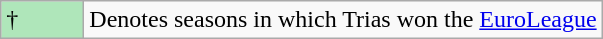<table class="wikitable">
<tr>
<td style="background:#AFE6BA; width:3em;">†</td>
<td>Denotes seasons in which Trias won the <a href='#'>EuroLeague</a></td>
</tr>
</table>
